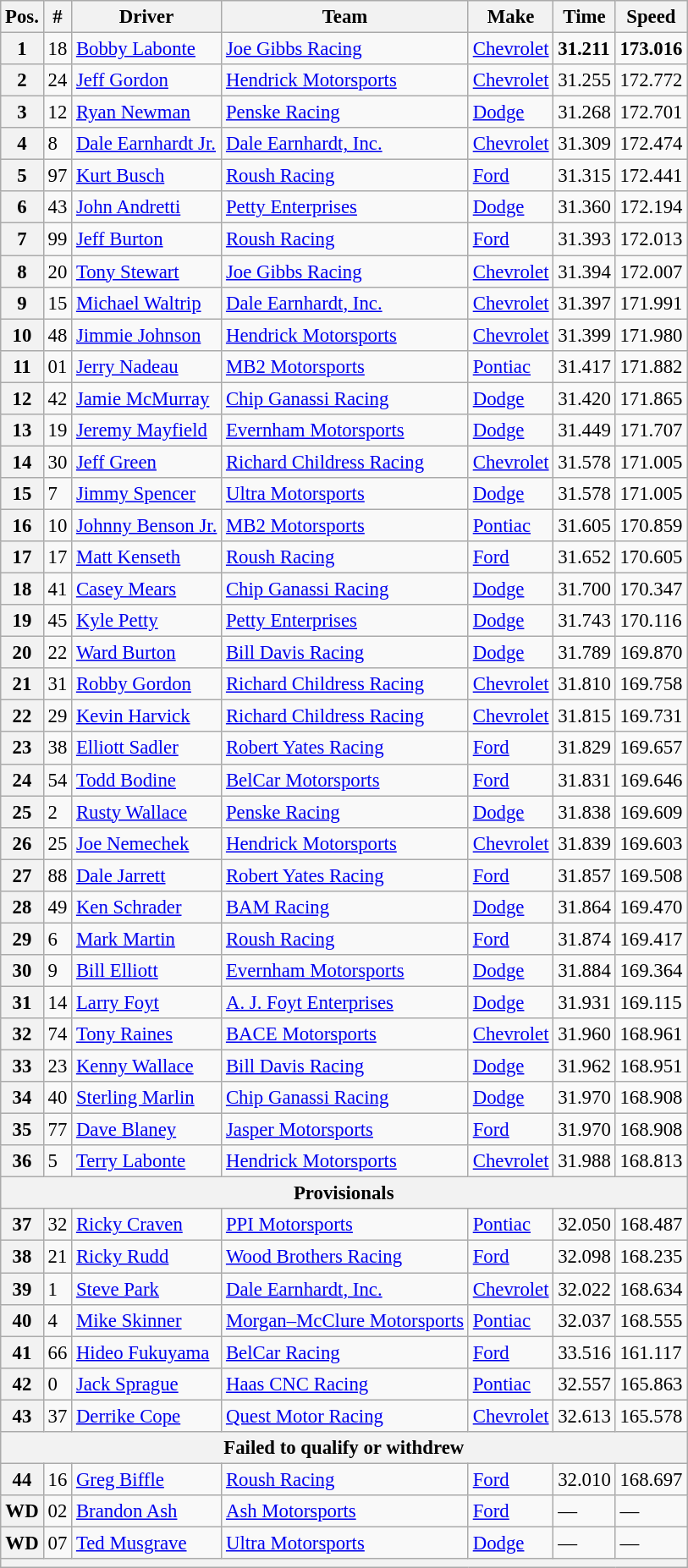<table class="wikitable" style="font-size:95%">
<tr>
<th>Pos.</th>
<th>#</th>
<th>Driver</th>
<th>Team</th>
<th>Make</th>
<th>Time</th>
<th>Speed</th>
</tr>
<tr>
<th>1</th>
<td>18</td>
<td><a href='#'>Bobby Labonte</a></td>
<td><a href='#'>Joe Gibbs Racing</a></td>
<td><a href='#'>Chevrolet</a></td>
<td><strong>31.211</strong></td>
<td><strong>173.016</strong></td>
</tr>
<tr>
<th>2</th>
<td>24</td>
<td><a href='#'>Jeff Gordon</a></td>
<td><a href='#'>Hendrick Motorsports</a></td>
<td><a href='#'>Chevrolet</a></td>
<td>31.255</td>
<td>172.772</td>
</tr>
<tr>
<th>3</th>
<td>12</td>
<td><a href='#'>Ryan Newman</a></td>
<td><a href='#'>Penske Racing</a></td>
<td><a href='#'>Dodge</a></td>
<td>31.268</td>
<td>172.701</td>
</tr>
<tr>
<th>4</th>
<td>8</td>
<td><a href='#'>Dale Earnhardt Jr.</a></td>
<td><a href='#'>Dale Earnhardt, Inc.</a></td>
<td><a href='#'>Chevrolet</a></td>
<td>31.309</td>
<td>172.474</td>
</tr>
<tr>
<th>5</th>
<td>97</td>
<td><a href='#'>Kurt Busch</a></td>
<td><a href='#'>Roush Racing</a></td>
<td><a href='#'>Ford</a></td>
<td>31.315</td>
<td>172.441</td>
</tr>
<tr>
<th>6</th>
<td>43</td>
<td><a href='#'>John Andretti</a></td>
<td><a href='#'>Petty Enterprises</a></td>
<td><a href='#'>Dodge</a></td>
<td>31.360</td>
<td>172.194</td>
</tr>
<tr>
<th>7</th>
<td>99</td>
<td><a href='#'>Jeff Burton</a></td>
<td><a href='#'>Roush Racing</a></td>
<td><a href='#'>Ford</a></td>
<td>31.393</td>
<td>172.013</td>
</tr>
<tr>
<th>8</th>
<td>20</td>
<td><a href='#'>Tony Stewart</a></td>
<td><a href='#'>Joe Gibbs Racing</a></td>
<td><a href='#'>Chevrolet</a></td>
<td>31.394</td>
<td>172.007</td>
</tr>
<tr>
<th>9</th>
<td>15</td>
<td><a href='#'>Michael Waltrip</a></td>
<td><a href='#'>Dale Earnhardt, Inc.</a></td>
<td><a href='#'>Chevrolet</a></td>
<td>31.397</td>
<td>171.991</td>
</tr>
<tr>
<th>10</th>
<td>48</td>
<td><a href='#'>Jimmie Johnson</a></td>
<td><a href='#'>Hendrick Motorsports</a></td>
<td><a href='#'>Chevrolet</a></td>
<td>31.399</td>
<td>171.980</td>
</tr>
<tr>
<th>11</th>
<td>01</td>
<td><a href='#'>Jerry Nadeau</a></td>
<td><a href='#'>MB2 Motorsports</a></td>
<td><a href='#'>Pontiac</a></td>
<td>31.417</td>
<td>171.882</td>
</tr>
<tr>
<th>12</th>
<td>42</td>
<td><a href='#'>Jamie McMurray</a></td>
<td><a href='#'>Chip Ganassi Racing</a></td>
<td><a href='#'>Dodge</a></td>
<td>31.420</td>
<td>171.865</td>
</tr>
<tr>
<th>13</th>
<td>19</td>
<td><a href='#'>Jeremy Mayfield</a></td>
<td><a href='#'>Evernham Motorsports</a></td>
<td><a href='#'>Dodge</a></td>
<td>31.449</td>
<td>171.707</td>
</tr>
<tr>
<th>14</th>
<td>30</td>
<td><a href='#'>Jeff Green</a></td>
<td><a href='#'>Richard Childress Racing</a></td>
<td><a href='#'>Chevrolet</a></td>
<td>31.578</td>
<td>171.005</td>
</tr>
<tr>
<th>15</th>
<td>7</td>
<td><a href='#'>Jimmy Spencer</a></td>
<td><a href='#'>Ultra Motorsports</a></td>
<td><a href='#'>Dodge</a></td>
<td>31.578</td>
<td>171.005</td>
</tr>
<tr>
<th>16</th>
<td>10</td>
<td><a href='#'>Johnny Benson Jr.</a></td>
<td><a href='#'>MB2 Motorsports</a></td>
<td><a href='#'>Pontiac</a></td>
<td>31.605</td>
<td>170.859</td>
</tr>
<tr>
<th>17</th>
<td>17</td>
<td><a href='#'>Matt Kenseth</a></td>
<td><a href='#'>Roush Racing</a></td>
<td><a href='#'>Ford</a></td>
<td>31.652</td>
<td>170.605</td>
</tr>
<tr>
<th>18</th>
<td>41</td>
<td><a href='#'>Casey Mears</a></td>
<td><a href='#'>Chip Ganassi Racing</a></td>
<td><a href='#'>Dodge</a></td>
<td>31.700</td>
<td>170.347</td>
</tr>
<tr>
<th>19</th>
<td>45</td>
<td><a href='#'>Kyle Petty</a></td>
<td><a href='#'>Petty Enterprises</a></td>
<td><a href='#'>Dodge</a></td>
<td>31.743</td>
<td>170.116</td>
</tr>
<tr>
<th>20</th>
<td>22</td>
<td><a href='#'>Ward Burton</a></td>
<td><a href='#'>Bill Davis Racing</a></td>
<td><a href='#'>Dodge</a></td>
<td>31.789</td>
<td>169.870</td>
</tr>
<tr>
<th>21</th>
<td>31</td>
<td><a href='#'>Robby Gordon</a></td>
<td><a href='#'>Richard Childress Racing</a></td>
<td><a href='#'>Chevrolet</a></td>
<td>31.810</td>
<td>169.758</td>
</tr>
<tr>
<th>22</th>
<td>29</td>
<td><a href='#'>Kevin Harvick</a></td>
<td><a href='#'>Richard Childress Racing</a></td>
<td><a href='#'>Chevrolet</a></td>
<td>31.815</td>
<td>169.731</td>
</tr>
<tr>
<th>23</th>
<td>38</td>
<td><a href='#'>Elliott Sadler</a></td>
<td><a href='#'>Robert Yates Racing</a></td>
<td><a href='#'>Ford</a></td>
<td>31.829</td>
<td>169.657</td>
</tr>
<tr>
<th>24</th>
<td>54</td>
<td><a href='#'>Todd Bodine</a></td>
<td><a href='#'>BelCar Motorsports</a></td>
<td><a href='#'>Ford</a></td>
<td>31.831</td>
<td>169.646</td>
</tr>
<tr>
<th>25</th>
<td>2</td>
<td><a href='#'>Rusty Wallace</a></td>
<td><a href='#'>Penske Racing</a></td>
<td><a href='#'>Dodge</a></td>
<td>31.838</td>
<td>169.609</td>
</tr>
<tr>
<th>26</th>
<td>25</td>
<td><a href='#'>Joe Nemechek</a></td>
<td><a href='#'>Hendrick Motorsports</a></td>
<td><a href='#'>Chevrolet</a></td>
<td>31.839</td>
<td>169.603</td>
</tr>
<tr>
<th>27</th>
<td>88</td>
<td><a href='#'>Dale Jarrett</a></td>
<td><a href='#'>Robert Yates Racing</a></td>
<td><a href='#'>Ford</a></td>
<td>31.857</td>
<td>169.508</td>
</tr>
<tr>
<th>28</th>
<td>49</td>
<td><a href='#'>Ken Schrader</a></td>
<td><a href='#'>BAM Racing</a></td>
<td><a href='#'>Dodge</a></td>
<td>31.864</td>
<td>169.470</td>
</tr>
<tr>
<th>29</th>
<td>6</td>
<td><a href='#'>Mark Martin</a></td>
<td><a href='#'>Roush Racing</a></td>
<td><a href='#'>Ford</a></td>
<td>31.874</td>
<td>169.417</td>
</tr>
<tr>
<th>30</th>
<td>9</td>
<td><a href='#'>Bill Elliott</a></td>
<td><a href='#'>Evernham Motorsports</a></td>
<td><a href='#'>Dodge</a></td>
<td>31.884</td>
<td>169.364</td>
</tr>
<tr>
<th>31</th>
<td>14</td>
<td><a href='#'>Larry Foyt</a></td>
<td><a href='#'>A. J. Foyt Enterprises</a></td>
<td><a href='#'>Dodge</a></td>
<td>31.931</td>
<td>169.115</td>
</tr>
<tr>
<th>32</th>
<td>74</td>
<td><a href='#'>Tony Raines</a></td>
<td><a href='#'>BACE Motorsports</a></td>
<td><a href='#'>Chevrolet</a></td>
<td>31.960</td>
<td>168.961</td>
</tr>
<tr>
<th>33</th>
<td>23</td>
<td><a href='#'>Kenny Wallace</a></td>
<td><a href='#'>Bill Davis Racing</a></td>
<td><a href='#'>Dodge</a></td>
<td>31.962</td>
<td>168.951</td>
</tr>
<tr>
<th>34</th>
<td>40</td>
<td><a href='#'>Sterling Marlin</a></td>
<td><a href='#'>Chip Ganassi Racing</a></td>
<td><a href='#'>Dodge</a></td>
<td>31.970</td>
<td>168.908</td>
</tr>
<tr>
<th>35</th>
<td>77</td>
<td><a href='#'>Dave Blaney</a></td>
<td><a href='#'>Jasper Motorsports</a></td>
<td><a href='#'>Ford</a></td>
<td>31.970</td>
<td>168.908</td>
</tr>
<tr>
<th>36</th>
<td>5</td>
<td><a href='#'>Terry Labonte</a></td>
<td><a href='#'>Hendrick Motorsports</a></td>
<td><a href='#'>Chevrolet</a></td>
<td>31.988</td>
<td>168.813</td>
</tr>
<tr>
<th colspan="7">Provisionals</th>
</tr>
<tr>
<th>37</th>
<td>32</td>
<td><a href='#'>Ricky Craven</a></td>
<td><a href='#'>PPI Motorsports</a></td>
<td><a href='#'>Pontiac</a></td>
<td>32.050</td>
<td>168.487</td>
</tr>
<tr>
<th>38</th>
<td>21</td>
<td><a href='#'>Ricky Rudd</a></td>
<td><a href='#'>Wood Brothers Racing</a></td>
<td><a href='#'>Ford</a></td>
<td>32.098</td>
<td>168.235</td>
</tr>
<tr>
<th>39</th>
<td>1</td>
<td><a href='#'>Steve Park</a></td>
<td><a href='#'>Dale Earnhardt, Inc.</a></td>
<td><a href='#'>Chevrolet</a></td>
<td>32.022</td>
<td>168.634</td>
</tr>
<tr>
<th>40</th>
<td>4</td>
<td><a href='#'>Mike Skinner</a></td>
<td><a href='#'>Morgan–McClure Motorsports</a></td>
<td><a href='#'>Pontiac</a></td>
<td>32.037</td>
<td>168.555</td>
</tr>
<tr>
<th>41</th>
<td>66</td>
<td><a href='#'>Hideo Fukuyama</a></td>
<td><a href='#'>BelCar Racing</a></td>
<td><a href='#'>Ford</a></td>
<td>33.516</td>
<td>161.117</td>
</tr>
<tr>
<th>42</th>
<td>0</td>
<td><a href='#'>Jack Sprague</a></td>
<td><a href='#'>Haas CNC Racing</a></td>
<td><a href='#'>Pontiac</a></td>
<td>32.557</td>
<td>165.863</td>
</tr>
<tr>
<th>43</th>
<td>37</td>
<td><a href='#'>Derrike Cope</a></td>
<td><a href='#'>Quest Motor Racing</a></td>
<td><a href='#'>Chevrolet</a></td>
<td>32.613</td>
<td>165.578</td>
</tr>
<tr>
<th colspan="7">Failed to qualify or withdrew</th>
</tr>
<tr>
<th>44</th>
<td>16</td>
<td><a href='#'>Greg Biffle</a></td>
<td><a href='#'>Roush Racing</a></td>
<td><a href='#'>Ford</a></td>
<td>32.010</td>
<td>168.697</td>
</tr>
<tr>
<th>WD</th>
<td>02</td>
<td><a href='#'>Brandon Ash</a></td>
<td><a href='#'>Ash Motorsports</a></td>
<td><a href='#'>Ford</a></td>
<td>—</td>
<td>—</td>
</tr>
<tr>
<th>WD</th>
<td>07</td>
<td><a href='#'>Ted Musgrave</a></td>
<td><a href='#'>Ultra Motorsports</a></td>
<td><a href='#'>Dodge</a></td>
<td>—</td>
<td>—</td>
</tr>
<tr>
<th colspan="7"></th>
</tr>
</table>
